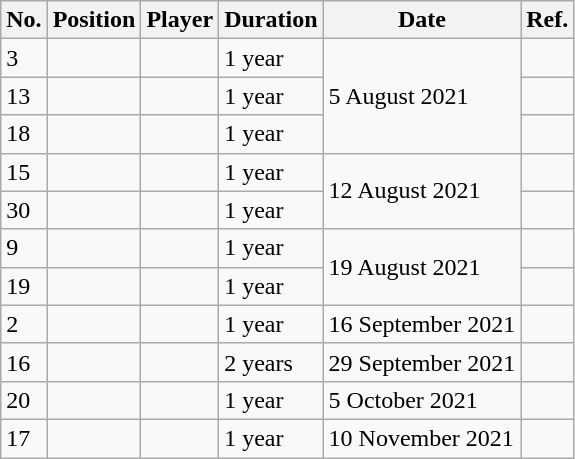<table class="wikitable">
<tr>
<th scope="col">No.</th>
<th scope="col">Position</th>
<th scope="col">Player</th>
<th scope="col">Duration</th>
<th scope="col">Date</th>
<th scope="col">Ref.</th>
</tr>
<tr>
<td>3</td>
<td></td>
<td align="left"></td>
<td>1 year</td>
<td rowspan="3">5 August 2021</td>
<td></td>
</tr>
<tr>
<td>13</td>
<td></td>
<td align="left"></td>
<td>1 year</td>
<td></td>
</tr>
<tr>
<td>18</td>
<td></td>
<td align="left"></td>
<td>1 year</td>
<td></td>
</tr>
<tr>
<td>15</td>
<td></td>
<td align="left"></td>
<td>1 year</td>
<td rowspan="2">12 August 2021</td>
<td></td>
</tr>
<tr>
<td>30</td>
<td></td>
<td align="left"></td>
<td>1 year</td>
<td></td>
</tr>
<tr>
<td>9</td>
<td></td>
<td align="left"></td>
<td>1 year</td>
<td rowspan="2">19 August 2021</td>
<td></td>
</tr>
<tr>
<td>19</td>
<td></td>
<td align="left"></td>
<td>1 year</td>
<td></td>
</tr>
<tr>
<td>2</td>
<td></td>
<td align="left"></td>
<td>1 year</td>
<td>16 September 2021</td>
<td></td>
</tr>
<tr>
<td>16</td>
<td></td>
<td align="left"></td>
<td>2 years</td>
<td>29 September 2021</td>
<td></td>
</tr>
<tr>
<td>20</td>
<td></td>
<td align="left"></td>
<td>1 year</td>
<td>5 October 2021</td>
<td></td>
</tr>
<tr>
<td>17</td>
<td></td>
<td align="left"></td>
<td>1 year</td>
<td>10 November 2021</td>
<td></td>
</tr>
</table>
